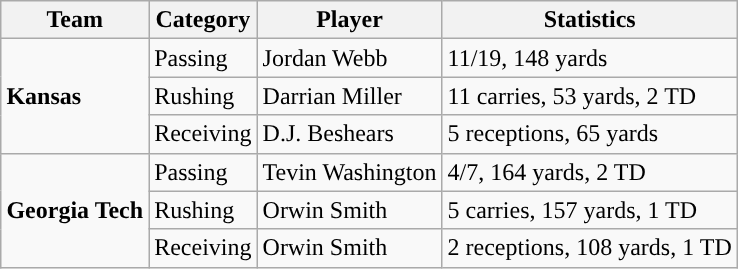<table class="wikitable" style="float: right;">
<tr>
<th>Team</th>
<th>Category</th>
<th>Player</th>
<th>Statistics</th>
</tr>
<tr>
<td rowspan=3><strong>Kansas</strong></td>
<td>Passing</td>
<td>Jordan Webb</td>
<td>11/19, 148 yards</td>
</tr>
<tr>
<td>Rushing</td>
<td>Darrian Miller</td>
<td>11 carries, 53 yards, 2 TD</td>
</tr>
<tr>
<td>Receiving</td>
<td>D.J. Beshears</td>
<td>5 receptions, 65 yards</td>
</tr>
<tr>
<td rowspan=3><strong>Georgia Tech</strong></td>
<td>Passing</td>
<td>Tevin Washington</td>
<td>4/7, 164 yards, 2 TD</td>
</tr>
<tr>
<td>Rushing</td>
<td>Orwin Smith</td>
<td>5 carries, 157 yards, 1 TD</td>
</tr>
<tr>
<td>Receiving</td>
<td>Orwin Smith</td>
<td>2 receptions, 108 yards, 1 TD</td>
</tr>
</table>
